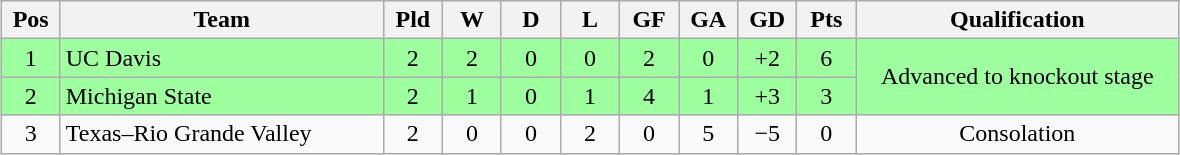<table class="wikitable" style="text-align:center; margin: 1em auto">
<tr>
<th style=width:2em>Pos</th>
<th style=width:13em>Team</th>
<th style=width:2em>Pld</th>
<th style=width:2em>W</th>
<th style=width:2em>D</th>
<th style=width:2em>L</th>
<th style=width:2em>GF</th>
<th style=width:2em>GA</th>
<th style=width:2em>GD</th>
<th style=width:2em>Pts</th>
<th style=width:13em>Qualification</th>
</tr>
<tr bgcolor="#9eff9e">
<td>1</td>
<td style="text-align:left">UC Davis</td>
<td>2</td>
<td>2</td>
<td>0</td>
<td>0</td>
<td>2</td>
<td>0</td>
<td>+2</td>
<td>6</td>
<td rowspan="2">Advanced to knockout stage</td>
</tr>
<tr bgcolor="#9eff9e">
<td>2</td>
<td style="text-align:left">Michigan State</td>
<td>2</td>
<td>1</td>
<td>0</td>
<td>1</td>
<td>4</td>
<td>1</td>
<td>+3</td>
<td>3</td>
</tr>
<tr>
<td>3</td>
<td style="text-align:left">Texas–Rio Grande Valley</td>
<td>2</td>
<td>0</td>
<td>0</td>
<td>2</td>
<td>0</td>
<td>5</td>
<td>−5</td>
<td>0</td>
<td>Consolation</td>
</tr>
</table>
